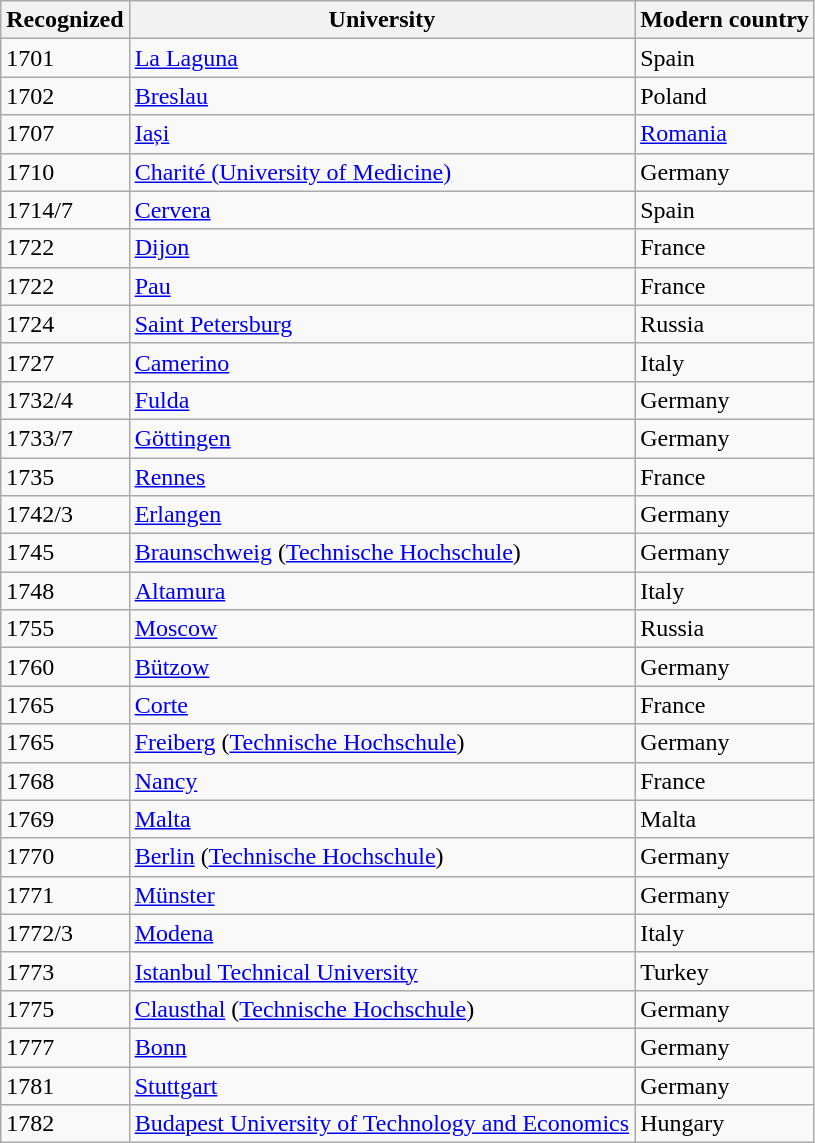<table class="wikitable sortable">
<tr>
<th>Recognized</th>
<th>University</th>
<th>Modern country</th>
</tr>
<tr>
<td>1701</td>
<td><a href='#'>La Laguna</a></td>
<td>Spain</td>
</tr>
<tr>
<td>1702</td>
<td><a href='#'>Breslau</a></td>
<td>Poland</td>
</tr>
<tr>
<td>1707</td>
<td><a href='#'>Iași</a></td>
<td><a href='#'>Romania</a></td>
</tr>
<tr>
<td>1710</td>
<td><a href='#'>Charité (University of Medicine)</a></td>
<td>Germany</td>
</tr>
<tr>
<td>1714/7</td>
<td><a href='#'>Cervera</a></td>
<td>Spain</td>
</tr>
<tr>
<td>1722</td>
<td><a href='#'>Dijon</a></td>
<td>France</td>
</tr>
<tr>
<td>1722</td>
<td><a href='#'>Pau</a></td>
<td>France</td>
</tr>
<tr>
<td>1724</td>
<td><a href='#'>Saint Petersburg</a></td>
<td>Russia</td>
</tr>
<tr>
<td>1727</td>
<td><a href='#'>Camerino</a></td>
<td>Italy</td>
</tr>
<tr>
<td>1732/4</td>
<td><a href='#'>Fulda</a></td>
<td>Germany</td>
</tr>
<tr>
<td>1733/7</td>
<td><a href='#'>Göttingen</a></td>
<td>Germany</td>
</tr>
<tr>
<td>1735</td>
<td><a href='#'>Rennes</a></td>
<td>France</td>
</tr>
<tr>
<td>1742/3</td>
<td><a href='#'>Erlangen</a></td>
<td>Germany</td>
</tr>
<tr>
<td>1745</td>
<td><a href='#'>Braunschweig</a> (<a href='#'>Technische Hochschule</a>)</td>
<td>Germany</td>
</tr>
<tr>
<td>1748</td>
<td><a href='#'>Altamura</a></td>
<td>Italy</td>
</tr>
<tr>
<td>1755</td>
<td><a href='#'>Moscow</a></td>
<td>Russia</td>
</tr>
<tr>
<td>1760</td>
<td><a href='#'>Bützow</a> </td>
<td>Germany</td>
</tr>
<tr>
<td>1765</td>
<td><a href='#'>Corte</a></td>
<td>France</td>
</tr>
<tr>
<td>1765</td>
<td><a href='#'>Freiberg</a> (<a href='#'>Technische Hochschule</a>)</td>
<td>Germany</td>
</tr>
<tr>
<td>1768</td>
<td><a href='#'>Nancy</a></td>
<td>France</td>
</tr>
<tr>
<td>1769</td>
<td><a href='#'>Malta</a></td>
<td>Malta</td>
</tr>
<tr>
<td>1770</td>
<td><a href='#'>Berlin</a> (<a href='#'>Technische Hochschule</a>)</td>
<td>Germany</td>
</tr>
<tr>
<td>1771</td>
<td><a href='#'>Münster</a></td>
<td>Germany</td>
</tr>
<tr>
<td>1772/3</td>
<td><a href='#'>Modena</a></td>
<td>Italy</td>
</tr>
<tr>
<td>1773</td>
<td><a href='#'>Istanbul Technical University</a></td>
<td>Turkey</td>
</tr>
<tr>
<td>1775</td>
<td><a href='#'>Clausthal</a> (<a href='#'>Technische Hochschule</a>)</td>
<td>Germany</td>
</tr>
<tr>
<td>1777</td>
<td><a href='#'>Bonn</a></td>
<td>Germany</td>
</tr>
<tr>
<td>1781</td>
<td><a href='#'>Stuttgart</a></td>
<td>Germany</td>
</tr>
<tr>
<td>1782</td>
<td><a href='#'>Budapest University of Technology and Economics</a></td>
<td>Hungary</td>
</tr>
</table>
